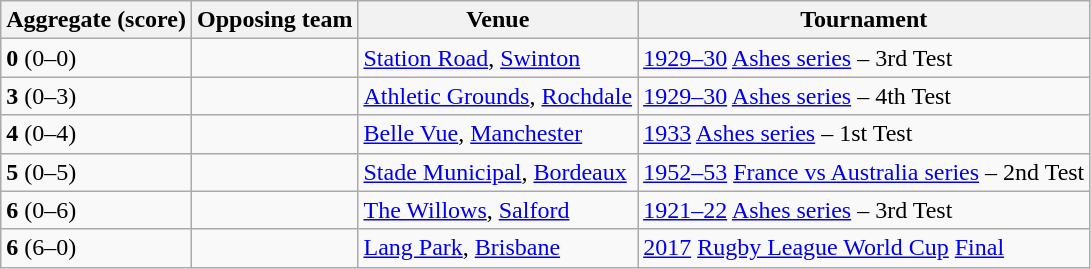<table class="wikitable">
<tr>
<th>Aggregate (score)</th>
<th>Opposing team</th>
<th>Venue</th>
<th>Tournament</th>
</tr>
<tr>
<td><strong>0</strong> (0–0)</td>
<td></td>
<td><a href='#'>Station Road</a>, <a href='#'>Swinton</a></td>
<td><a href='#'>1929–30</a> <a href='#'>Ashes series</a> – 3rd Test</td>
</tr>
<tr>
<td><strong>3</strong> (0–3)</td>
<td></td>
<td><a href='#'>Athletic Grounds</a>, <a href='#'>Rochdale</a></td>
<td><a href='#'>1929–30</a> <a href='#'>Ashes series</a> – 4th Test</td>
</tr>
<tr>
<td><strong>4</strong> (0–4)</td>
<td></td>
<td><a href='#'>Belle Vue</a>, <a href='#'>Manchester</a></td>
<td><a href='#'>1933</a> <a href='#'>Ashes series</a> – 1st Test</td>
</tr>
<tr>
<td><strong>5</strong> (0–5)</td>
<td></td>
<td><a href='#'>Stade Municipal</a>, <a href='#'>Bordeaux</a></td>
<td><a href='#'>1952–53</a> <a href='#'>France vs Australia series</a> – 2nd Test</td>
</tr>
<tr>
<td><strong>6</strong> (0–6)</td>
<td></td>
<td><a href='#'>The Willows</a>, <a href='#'>Salford</a></td>
<td><a href='#'>1921–22</a> <a href='#'>Ashes series</a> – 3rd Test</td>
</tr>
<tr>
<td><strong>6</strong> (6–0)</td>
<td></td>
<td><a href='#'>Lang Park</a>, <a href='#'>Brisbane</a></td>
<td><a href='#'>2017</a> <a href='#'>Rugby League World Cup</a> <a href='#'>Final</a></td>
</tr>
</table>
